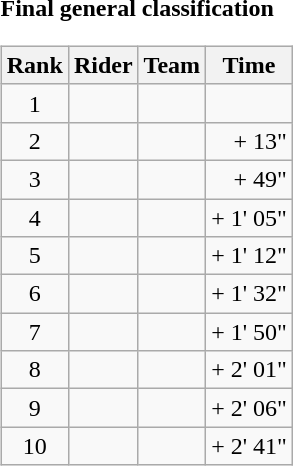<table>
<tr>
<td><strong>Final general classification</strong><br><table class="wikitable">
<tr>
<th scope="col">Rank</th>
<th scope="col">Rider</th>
<th scope="col">Team</th>
<th scope="col">Time</th>
</tr>
<tr>
<td style="text-align:center;">1</td>
<td></td>
<td></td>
<td style="text-align:right;"></td>
</tr>
<tr>
<td style="text-align:center;">2</td>
<td></td>
<td></td>
<td style="text-align:right;">+ 13"</td>
</tr>
<tr>
<td style="text-align:center;">3</td>
<td></td>
<td></td>
<td style="text-align:right;">+ 49"</td>
</tr>
<tr>
<td style="text-align:center;">4</td>
<td></td>
<td></td>
<td style="text-align:right;">+ 1' 05"</td>
</tr>
<tr>
<td style="text-align:center;">5</td>
<td></td>
<td></td>
<td style="text-align:right;">+ 1' 12"</td>
</tr>
<tr>
<td style="text-align:center;">6</td>
<td></td>
<td></td>
<td style="text-align:right;">+ 1' 32"</td>
</tr>
<tr>
<td style="text-align:center;">7</td>
<td></td>
<td></td>
<td style="text-align:right;">+ 1' 50"</td>
</tr>
<tr>
<td style="text-align:center;">8</td>
<td></td>
<td></td>
<td style="text-align:right;">+ 2' 01"</td>
</tr>
<tr>
<td style="text-align:center;">9</td>
<td></td>
<td></td>
<td style="text-align:right;">+ 2' 06"</td>
</tr>
<tr>
<td style="text-align:center;">10</td>
<td></td>
<td></td>
<td style="text-align:right;">+ 2' 41"</td>
</tr>
</table>
</td>
</tr>
</table>
